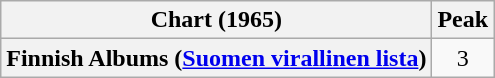<table class="wikitable plainrowheaders" style="text-align:center">
<tr>
<th scope="col">Chart (1965)</th>
<th scope="col">Peak</th>
</tr>
<tr>
<th scope="row">Finnish Albums (<a href='#'>Suomen virallinen lista</a>)</th>
<td align="center">3</td>
</tr>
</table>
